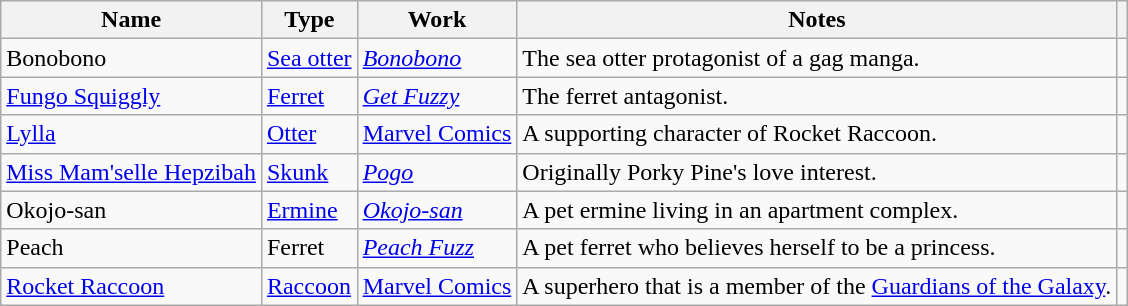<table class="wikitable sortable">
<tr>
<th>Name</th>
<th>Type</th>
<th>Work</th>
<th>Notes</th>
<th></th>
</tr>
<tr>
<td>Bonobono</td>
<td><a href='#'>Sea otter</a></td>
<td><em><a href='#'>Bonobono</a></em></td>
<td>The sea otter protagonist of a gag manga.</td>
<td></td>
</tr>
<tr>
<td><a href='#'>Fungo Squiggly</a></td>
<td><a href='#'>Ferret</a></td>
<td><em><a href='#'>Get Fuzzy</a></em></td>
<td>The ferret antagonist.</td>
<td></td>
</tr>
<tr>
<td><a href='#'>Lylla</a></td>
<td><a href='#'>Otter</a></td>
<td><a href='#'>Marvel Comics</a></td>
<td>A supporting character of Rocket Raccoon.</td>
<td></td>
</tr>
<tr>
<td><a href='#'>Miss Mam'selle Hepzibah</a></td>
<td><a href='#'>Skunk</a></td>
<td><em><a href='#'>Pogo</a></em></td>
<td>Originally Porky Pine's love interest.</td>
<td></td>
</tr>
<tr>
<td>Okojo-san</td>
<td><a href='#'>Ermine</a></td>
<td><em><a href='#'>Okojo-san</a></em></td>
<td>A pet ermine living in an apartment complex.</td>
<td></td>
</tr>
<tr>
<td>Peach</td>
<td>Ferret</td>
<td><em><a href='#'>Peach Fuzz</a></em></td>
<td>A pet ferret who believes herself to be a princess.</td>
<td></td>
</tr>
<tr>
<td><a href='#'>Rocket Raccoon</a></td>
<td><a href='#'>Raccoon</a></td>
<td><a href='#'>Marvel Comics</a></td>
<td>A superhero that is a member of the <a href='#'>Guardians of the Galaxy</a>.</td>
<td></td>
</tr>
</table>
